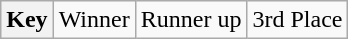<table class="wikitable">
<tr>
<th>Key</th>
<td> Winner</td>
<td> Runner up</td>
<td> 3rd Place</td>
</tr>
</table>
